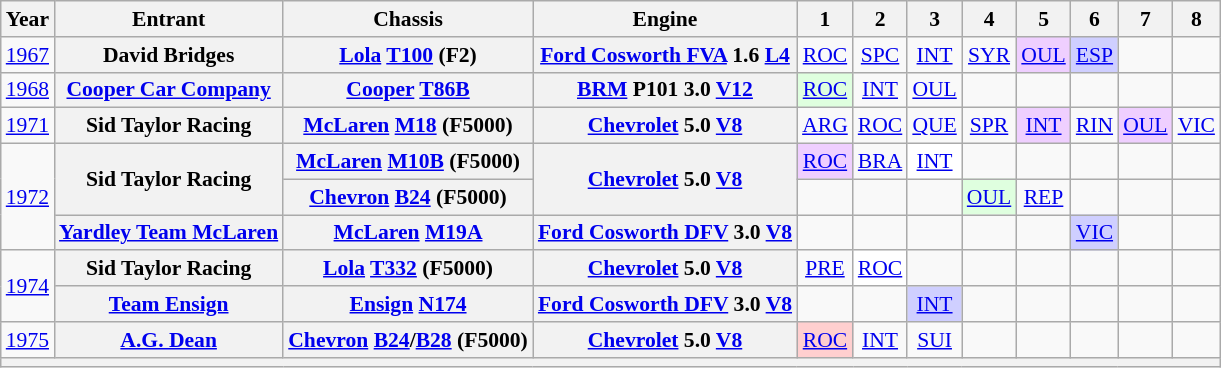<table class="wikitable" style="text-align:center; font-size:90%">
<tr>
<th>Year</th>
<th>Entrant</th>
<th>Chassis</th>
<th>Engine</th>
<th>1</th>
<th>2</th>
<th>3</th>
<th>4</th>
<th>5</th>
<th>6</th>
<th>7</th>
<th>8</th>
</tr>
<tr>
<td><a href='#'>1967</a></td>
<th>David Bridges</th>
<th><a href='#'>Lola</a> <a href='#'>T100</a> (F2)</th>
<th><a href='#'>Ford Cosworth FVA</a> 1.6 <a href='#'>L4</a></th>
<td><a href='#'>ROC</a></td>
<td><a href='#'>SPC</a></td>
<td><a href='#'>INT</a></td>
<td><a href='#'>SYR</a></td>
<td style="background:#EFCFFF;"><a href='#'>OUL</a><br></td>
<td style="background:#CFCFFF;"><a href='#'>ESP</a><br></td>
<td></td>
<td></td>
</tr>
<tr>
<td><a href='#'>1968</a></td>
<th><a href='#'>Cooper Car Company</a></th>
<th><a href='#'>Cooper</a> <a href='#'>T86B</a></th>
<th><a href='#'>BRM</a> P101 3.0 <a href='#'>V12</a></th>
<td style="background:#DFFFDF;"><a href='#'>ROC</a><br></td>
<td><a href='#'>INT</a></td>
<td><a href='#'>OUL</a></td>
<td></td>
<td></td>
<td></td>
<td></td>
<td></td>
</tr>
<tr>
<td><a href='#'>1971</a></td>
<th>Sid Taylor Racing</th>
<th><a href='#'>McLaren</a> <a href='#'>M18</a> (F5000)</th>
<th><a href='#'>Chevrolet</a> 5.0 <a href='#'>V8</a></th>
<td><a href='#'>ARG</a></td>
<td><a href='#'>ROC</a></td>
<td><a href='#'>QUE</a></td>
<td><a href='#'>SPR</a></td>
<td style="background:#EFCFFF;"><a href='#'>INT</a><br></td>
<td><a href='#'>RIN</a></td>
<td style="background:#EFCFFF;"><a href='#'>OUL</a><br></td>
<td><a href='#'>VIC</a></td>
</tr>
<tr>
<td rowspan=3><a href='#'>1972</a></td>
<th rowspan=2>Sid Taylor Racing</th>
<th><a href='#'>McLaren</a> <a href='#'>M10B</a> (F5000)</th>
<th rowspan=2><a href='#'>Chevrolet</a> 5.0 <a href='#'>V8</a></th>
<td style="background:#EFCFFF;"><a href='#'>ROC</a><br></td>
<td><a href='#'>BRA</a></td>
<td style="background:#FFFFFF;"><a href='#'>INT</a><br></td>
<td></td>
<td></td>
<td></td>
<td></td>
<td></td>
</tr>
<tr>
<th><a href='#'>Chevron</a> <a href='#'>B24</a> (F5000)</th>
<td></td>
<td></td>
<td></td>
<td style="background:#DFFFDF;"><a href='#'>OUL</a><br></td>
<td><a href='#'>REP</a></td>
<td></td>
<td></td>
<td></td>
</tr>
<tr>
<th><a href='#'>Yardley Team McLaren</a></th>
<th><a href='#'>McLaren</a> <a href='#'>M19A</a></th>
<th><a href='#'>Ford Cosworth DFV</a> 3.0 <a href='#'>V8</a></th>
<td></td>
<td></td>
<td></td>
<td></td>
<td></td>
<td style="background:#CFCFFF;"><a href='#'>VIC</a><br></td>
<td></td>
<td></td>
</tr>
<tr>
<td rowspan=2><a href='#'>1974</a></td>
<th>Sid Taylor Racing</th>
<th><a href='#'>Lola</a> <a href='#'>T332</a> (F5000)</th>
<th><a href='#'>Chevrolet</a> 5.0 <a href='#'>V8</a></th>
<td><a href='#'>PRE</a></td>
<td style="background:#FFFFFF;"><a href='#'>ROC</a><br></td>
<td></td>
<td></td>
<td></td>
<td></td>
<td></td>
<td></td>
</tr>
<tr>
<th><a href='#'>Team Ensign</a></th>
<th><a href='#'>Ensign</a> <a href='#'>N174</a></th>
<th><a href='#'>Ford Cosworth DFV</a> 3.0 <a href='#'>V8</a></th>
<td></td>
<td></td>
<td style="background:#CFCFFF;"><a href='#'>INT</a><br></td>
<td></td>
<td></td>
<td></td>
<td></td>
<td></td>
</tr>
<tr>
<td><a href='#'>1975</a></td>
<th><a href='#'>A.G. Dean</a></th>
<th><a href='#'>Chevron</a> <a href='#'>B24</a>/<a href='#'>B28</a> (F5000)</th>
<th><a href='#'>Chevrolet</a> 5.0 <a href='#'>V8</a></th>
<td style="background:#FFCFCF;"><a href='#'>ROC</a><br></td>
<td><a href='#'>INT</a></td>
<td><a href='#'>SUI</a></td>
<td></td>
<td></td>
<td></td>
<td></td>
<td></td>
</tr>
<tr>
<th colspan="12"></th>
</tr>
</table>
